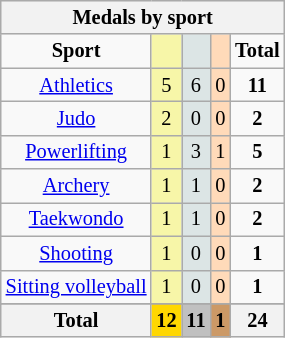<table class="wikitable" style="font-size:85%">
<tr style="background:#efefef;">
<th colspan=5>Medals by sport</th>
</tr>
<tr style="text-align:center;">
<td><strong>Sport</strong></td>
<td bgcolor=#f7f6a8></td>
<td bgcolor=#dce5e5></td>
<td bgcolor=#ffdab9></td>
<td><strong>Total</strong></td>
</tr>
<tr style="text-align:center;">
<td><a href='#'>Athletics</a></td>
<td style="background:#F7F6A8;">5</td>
<td style="background:#DCE5E5;">6</td>
<td style="background:#FFDAB9;">0</td>
<td><strong>11</strong></td>
</tr>
<tr style="text-align:center;">
<td><a href='#'>Judo</a></td>
<td style="background:#F7F6A8;">2</td>
<td style="background:#DCE5E5;">0</td>
<td style="background:#FFDAB9;">0</td>
<td><strong>2</strong></td>
</tr>
<tr style="text-align:center;">
<td><a href='#'>Powerlifting</a></td>
<td style="background:#F7F6A8;">1</td>
<td style="background:#DCE5E5;">3</td>
<td style="background:#FFDAB9;">1</td>
<td><strong>5</strong></td>
</tr>
<tr style="text-align:center;">
<td><a href='#'>Archery</a></td>
<td style="background:#F7F6A8;">1</td>
<td style="background:#DCE5E5;">1</td>
<td style="background:#FFDAB9;">0</td>
<td><strong>2</strong></td>
</tr>
<tr style="text-align:center;">
<td><a href='#'>Taekwondo</a></td>
<td style="background:#F7F6A8;">1</td>
<td style="background:#DCE5E5;">1</td>
<td style="background:#FFDAB9;">0</td>
<td><strong>2</strong></td>
</tr>
<tr style="text-align:center;">
<td><a href='#'>Shooting</a></td>
<td style="background:#F7F6A8;">1</td>
<td style="background:#DCE5E5;">0</td>
<td style="background:#FFDAB9;">0</td>
<td><strong>1</strong></td>
</tr>
<tr style="text-align:center;">
<td><a href='#'>Sitting volleyball</a></td>
<td style="background:#F7F6A8;">1</td>
<td style="background:#DCE5E5;">0</td>
<td style="background:#FFDAB9;">0</td>
<td><strong>1</strong></td>
</tr>
<tr>
</tr>
<tr style="text-align:center;">
<th>Total</th>
<th style="background:gold;">12</th>
<th style="background:silver;">11</th>
<th style="background:#c96;">1</th>
<th>24</th>
</tr>
</table>
